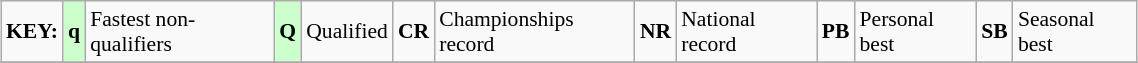<table class="wikitable" style="margin:0.5em auto; font-size:90%;position:relative;" width=60%>
<tr>
<td><strong>KEY:</strong></td>
<td bgcolor=ccffcc align=center><strong>q</strong></td>
<td>Fastest non-qualifiers</td>
<td bgcolor=ccffcc align=center><strong>Q</strong></td>
<td>Qualified</td>
<td align=center><strong>CR</strong></td>
<td>Championships record</td>
<td align=center><strong>NR</strong></td>
<td>National record</td>
<td align=center><strong>PB</strong></td>
<td>Personal best</td>
<td align=center><strong>SB</strong></td>
<td>Seasonal best</td>
</tr>
<tr>
</tr>
</table>
